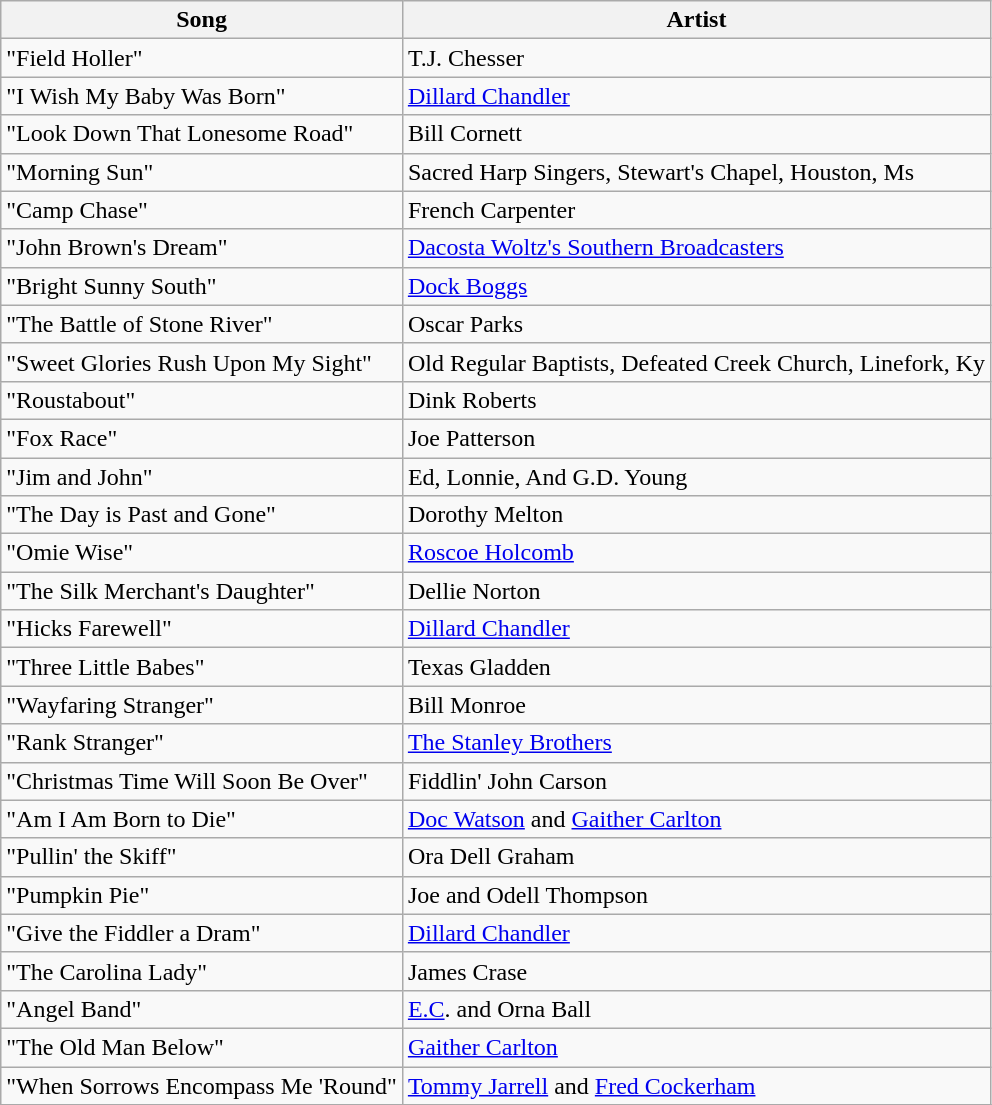<table class="wikitable">
<tr>
<th>Song</th>
<th>Artist</th>
</tr>
<tr>
<td>"Field Holler"</td>
<td>T.J. Chesser</td>
</tr>
<tr>
<td>"I Wish My Baby Was Born"</td>
<td><a href='#'>Dillard Chandler</a></td>
</tr>
<tr>
<td>"Look Down That Lonesome Road"</td>
<td>Bill Cornett</td>
</tr>
<tr>
<td>"Morning Sun"</td>
<td>Sacred Harp Singers, Stewart's Chapel, Houston, Ms</td>
</tr>
<tr>
<td>"Camp Chase"</td>
<td>French Carpenter</td>
</tr>
<tr>
<td>"John Brown's Dream"</td>
<td><a href='#'>Dacosta Woltz's Southern Broadcasters</a></td>
</tr>
<tr>
<td>"Bright Sunny South"</td>
<td><a href='#'>Dock Boggs</a></td>
</tr>
<tr>
<td>"The Battle of Stone River"</td>
<td>Oscar Parks</td>
</tr>
<tr>
<td>"Sweet Glories Rush Upon My Sight"</td>
<td>Old Regular Baptists, Defeated Creek Church, Linefork, Ky</td>
</tr>
<tr>
<td>"Roustabout"</td>
<td>Dink Roberts</td>
</tr>
<tr>
<td>"Fox Race"</td>
<td>Joe Patterson</td>
</tr>
<tr>
<td>"Jim and John"</td>
<td>Ed, Lonnie, And G.D. Young</td>
</tr>
<tr>
<td>"The Day is Past and Gone"</td>
<td>Dorothy Melton</td>
</tr>
<tr>
<td>"Omie Wise"</td>
<td><a href='#'>Roscoe Holcomb</a></td>
</tr>
<tr>
<td>"The Silk Merchant's Daughter"</td>
<td>Dellie Norton</td>
</tr>
<tr>
<td>"Hicks Farewell"</td>
<td><a href='#'>Dillard Chandler</a></td>
</tr>
<tr>
<td>"Three Little Babes"</td>
<td>Texas Gladden</td>
</tr>
<tr>
<td>"Wayfaring Stranger"</td>
<td>Bill Monroe</td>
</tr>
<tr>
<td>"Rank Stranger"</td>
<td><a href='#'>The Stanley Brothers</a></td>
</tr>
<tr>
<td>"Christmas Time Will Soon Be Over"</td>
<td>Fiddlin' John Carson</td>
</tr>
<tr>
<td>"Am I Am Born to Die"</td>
<td><a href='#'>Doc Watson</a> and <a href='#'>Gaither Carlton</a></td>
</tr>
<tr>
<td>"Pullin' the Skiff"</td>
<td>Ora Dell Graham</td>
</tr>
<tr>
<td>"Pumpkin Pie"</td>
<td>Joe and Odell Thompson</td>
</tr>
<tr>
<td>"Give the Fiddler a Dram"</td>
<td><a href='#'>Dillard Chandler</a></td>
</tr>
<tr>
<td>"The Carolina Lady"</td>
<td>James Crase</td>
</tr>
<tr>
<td>"Angel Band"</td>
<td><a href='#'>E.C</a>. and Orna Ball</td>
</tr>
<tr>
<td>"The Old Man Below"</td>
<td><a href='#'>Gaither Carlton</a></td>
</tr>
<tr>
<td>"When Sorrows Encompass Me 'Round"</td>
<td><a href='#'>Tommy Jarrell</a> and <a href='#'>Fred Cockerham</a></td>
</tr>
<tr>
</tr>
</table>
